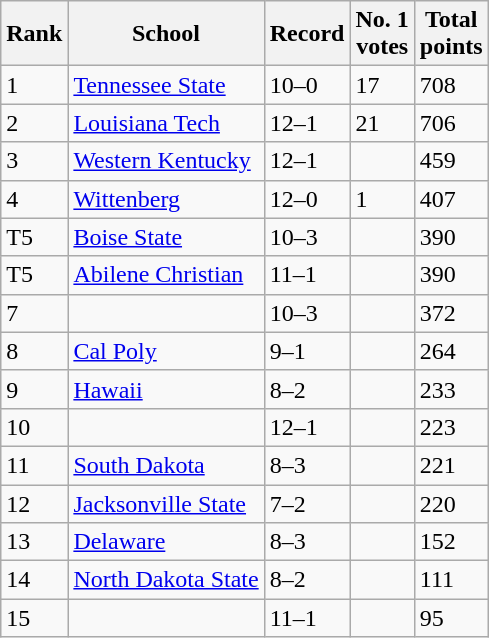<table class="wikitable">
<tr>
<th>Rank</th>
<th>School</th>
<th>Record</th>
<th>No. 1<br>votes</th>
<th>Total<br>points</th>
</tr>
<tr>
<td>1</td>
<td><a href='#'>Tennessee State</a></td>
<td>10–0</td>
<td>17</td>
<td>708</td>
</tr>
<tr>
<td>2</td>
<td><a href='#'>Louisiana Tech</a></td>
<td>12–1</td>
<td>21</td>
<td>706</td>
</tr>
<tr>
<td>3</td>
<td><a href='#'>Western Kentucky</a></td>
<td>12–1</td>
<td></td>
<td>459</td>
</tr>
<tr>
<td>4</td>
<td><a href='#'>Wittenberg</a></td>
<td>12–0</td>
<td>1</td>
<td>407</td>
</tr>
<tr>
<td>T5</td>
<td><a href='#'>Boise State</a></td>
<td>10–3</td>
<td></td>
<td>390</td>
</tr>
<tr>
<td>T5</td>
<td><a href='#'>Abilene Christian</a></td>
<td>11–1</td>
<td></td>
<td>390</td>
</tr>
<tr>
<td>7</td>
<td></td>
<td>10–3</td>
<td></td>
<td>372</td>
</tr>
<tr>
<td>8</td>
<td><a href='#'>Cal Poly</a></td>
<td>9–1</td>
<td></td>
<td>264</td>
</tr>
<tr>
<td>9</td>
<td><a href='#'>Hawaii</a></td>
<td>8–2</td>
<td></td>
<td>233</td>
</tr>
<tr>
<td>10</td>
<td></td>
<td>12–1</td>
<td></td>
<td>223</td>
</tr>
<tr>
<td>11</td>
<td><a href='#'>South Dakota</a></td>
<td>8–3</td>
<td></td>
<td>221</td>
</tr>
<tr>
<td>12</td>
<td><a href='#'>Jacksonville State</a></td>
<td>7–2</td>
<td></td>
<td>220</td>
</tr>
<tr>
<td>13</td>
<td><a href='#'>Delaware</a></td>
<td>8–3</td>
<td></td>
<td>152</td>
</tr>
<tr>
<td>14</td>
<td><a href='#'>North Dakota State</a></td>
<td>8–2</td>
<td></td>
<td>111</td>
</tr>
<tr>
<td>15</td>
<td></td>
<td>11–1</td>
<td></td>
<td>95</td>
</tr>
</table>
